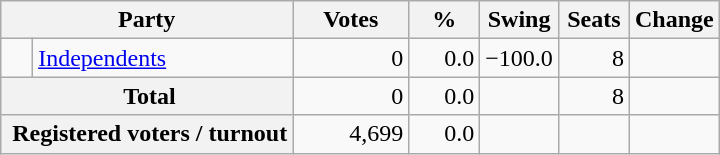<table class="wikitable" style="text-align:right; margin-bottom:0">
<tr>
<th style="width:10px" colspan=3>Party</th>
<th style="width:70px;">Votes</th>
<th style="width:40px;">%</th>
<th style="width:40px;">Swing</th>
<th style="width:40px;">Seats</th>
<th style="width:40px;">Change</th>
</tr>
<tr>
<td> </td>
<td style="text-align:left;" colspan="2"><a href='#'>Independents</a></td>
<td>0</td>
<td>0.0</td>
<td>−100.0</td>
<td>8</td>
<td></td>
</tr>
<tr>
<th colspan="3" rowspan="1"> <strong>Total </strong></th>
<td>0</td>
<td>0.0</td>
<td></td>
<td>8</td>
<td></td>
</tr>
<tr>
<th colspan="3" rowspan="1"> Registered voters / turnout</th>
<td>4,699</td>
<td>0.0</td>
<td></td>
<td></td>
<td></td>
</tr>
</table>
